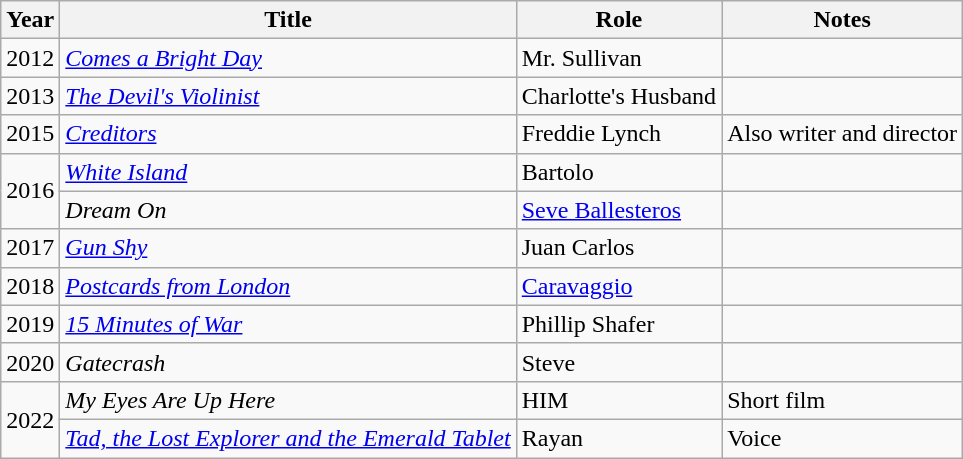<table class="wikitable sortable">
<tr>
<th>Year</th>
<th>Title</th>
<th>Role</th>
<th class="unsortable">Notes</th>
</tr>
<tr>
<td>2012</td>
<td><em><a href='#'>Comes a Bright Day</a></em></td>
<td>Mr. Sullivan</td>
<td></td>
</tr>
<tr>
<td>2013</td>
<td><em><a href='#'>The Devil's Violinist</a></em></td>
<td>Charlotte's Husband</td>
<td></td>
</tr>
<tr>
<td>2015</td>
<td><em><a href='#'>Creditors</a></em></td>
<td>Freddie Lynch</td>
<td>Also writer and director</td>
</tr>
<tr>
<td rowspan="2">2016</td>
<td><em><a href='#'>White Island</a></em></td>
<td>Bartolo</td>
<td></td>
</tr>
<tr>
<td><em>Dream On</em></td>
<td><a href='#'>Seve Ballesteros</a></td>
<td></td>
</tr>
<tr>
<td>2017</td>
<td><em><a href='#'>Gun Shy</a></em></td>
<td>Juan Carlos</td>
<td></td>
</tr>
<tr>
<td>2018</td>
<td><em><a href='#'>Postcards from London</a></em></td>
<td><a href='#'>Caravaggio</a></td>
<td></td>
</tr>
<tr>
<td>2019</td>
<td><em><a href='#'>15 Minutes of War</a></em></td>
<td>Phillip Shafer</td>
<td></td>
</tr>
<tr>
<td>2020</td>
<td><em>Gatecrash</em></td>
<td>Steve</td>
<td></td>
</tr>
<tr>
<td rowspan="2">2022</td>
<td><em>My Eyes Are Up Here</em></td>
<td>HIM</td>
<td>Short film</td>
</tr>
<tr>
<td><em><a href='#'>Tad, the Lost Explorer and the Emerald Tablet</a></em></td>
<td>Rayan</td>
<td>Voice</td>
</tr>
</table>
